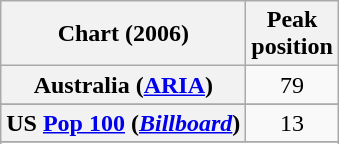<table class="wikitable sortable plainrowheaders" style="text-align:center;">
<tr>
<th scope="col">Chart (2006)</th>
<th scope="col">Peak<br>position</th>
</tr>
<tr>
<th scope="row">Australia (<a href='#'>ARIA</a>)</th>
<td>79</td>
</tr>
<tr>
</tr>
<tr>
</tr>
<tr>
</tr>
<tr>
</tr>
<tr>
</tr>
<tr>
</tr>
<tr>
</tr>
<tr>
</tr>
<tr>
</tr>
<tr>
</tr>
<tr>
<th scope="row">US <a href='#'>Pop 100</a> (<a href='#'><em>Billboard</em></a>)</th>
<td>13</td>
</tr>
<tr>
</tr>
<tr>
</tr>
</table>
